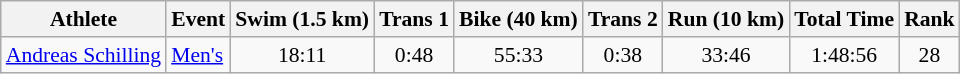<table class="wikitable" style="font-size:90%">
<tr>
<th>Athlete</th>
<th>Event</th>
<th>Swim (1.5 km)</th>
<th>Trans 1</th>
<th>Bike (40 km)</th>
<th>Trans 2</th>
<th>Run (10 km)</th>
<th>Total Time</th>
<th>Rank</th>
</tr>
<tr align=center>
<td align=left><a href='#'>Andreas Schilling</a></td>
<td align=left><a href='#'>Men's</a></td>
<td>18:11</td>
<td>0:48</td>
<td>55:33</td>
<td>0:38</td>
<td>33:46</td>
<td>1:48:56</td>
<td>28</td>
</tr>
</table>
